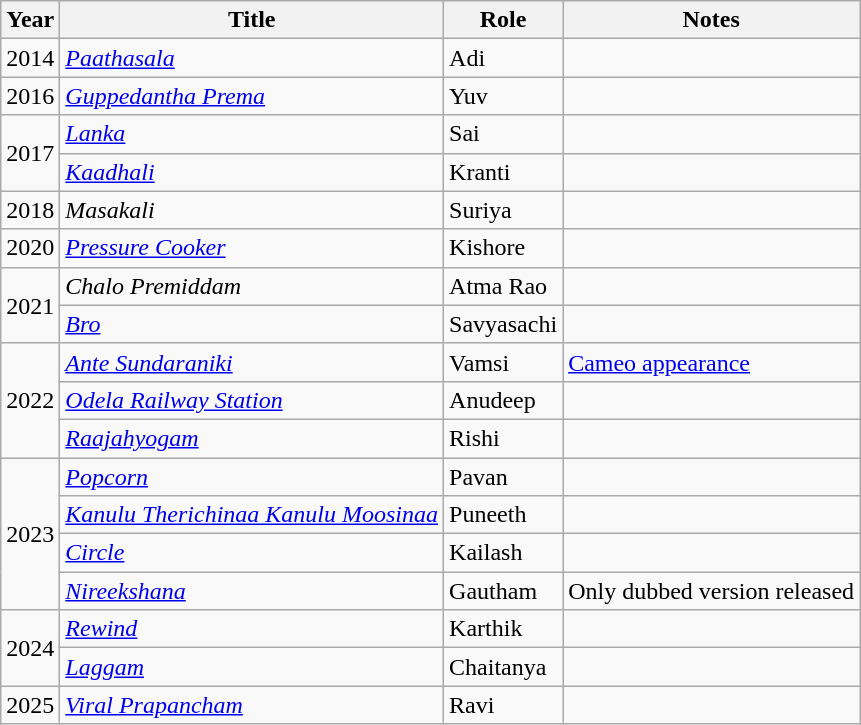<table class="wikitable sortable">
<tr>
<th>Year</th>
<th>Title</th>
<th>Role</th>
<th>Notes</th>
</tr>
<tr>
<td>2014</td>
<td><em><a href='#'>Paathasala</a></em></td>
<td>Adi</td>
<td></td>
</tr>
<tr>
<td>2016</td>
<td><em><a href='#'>Guppedantha Prema</a></em></td>
<td>Yuv</td>
<td></td>
</tr>
<tr>
<td rowspan="2">2017</td>
<td><em><a href='#'>Lanka</a></em></td>
<td>Sai</td>
<td></td>
</tr>
<tr>
<td><em><a href='#'>Kaadhali</a></em></td>
<td>Kranti</td>
<td></td>
</tr>
<tr>
<td>2018</td>
<td><em>Masakali</em></td>
<td>Suriya</td>
<td></td>
</tr>
<tr>
<td>2020</td>
<td><em><a href='#'>Pressure Cooker</a></em></td>
<td>Kishore</td>
<td></td>
</tr>
<tr>
<td rowspan="2">2021</td>
<td><em>Chalo Premiddam</em></td>
<td>Atma Rao</td>
<td></td>
</tr>
<tr>
<td><em><a href='#'>Bro</a></em></td>
<td>Savyasachi</td>
<td></td>
</tr>
<tr>
<td rowspan="3">2022</td>
<td><em><a href='#'>Ante Sundaraniki</a></em></td>
<td>Vamsi</td>
<td><a href='#'>Cameo appearance</a></td>
</tr>
<tr>
<td><em><a href='#'>Odela Railway Station</a></em></td>
<td>Anudeep</td>
<td></td>
</tr>
<tr>
<td><em><a href='#'>Raajahyogam</a></em></td>
<td>Rishi</td>
<td></td>
</tr>
<tr>
<td rowspan="4">2023</td>
<td><em><a href='#'>Popcorn</a></em></td>
<td>Pavan</td>
<td></td>
</tr>
<tr>
<td><a href='#'><em>Kanulu Therichinaa Kanulu Moosinaa</em></a></td>
<td>Puneeth</td>
<td></td>
</tr>
<tr>
<td><em><a href='#'>Circle</a></em></td>
<td>Kailash</td>
<td></td>
</tr>
<tr>
<td><em><a href='#'>Nireekshana</a></em></td>
<td>Gautham</td>
<td>Only dubbed version released</td>
</tr>
<tr>
<td rowspan="2">2024</td>
<td><a href='#'><em>Rewind</em></a></td>
<td>Karthik</td>
<td></td>
</tr>
<tr>
<td><em><a href='#'>Laggam</a></em></td>
<td>Chaitanya</td>
<td></td>
</tr>
<tr>
<td>2025</td>
<td><a href='#'><em>Viral Prapancham</em></a></td>
<td>Ravi</td>
<td></td>
</tr>
</table>
